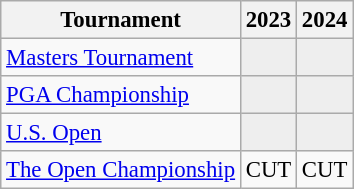<table class="wikitable" style="font-size:95%;text-align:center;">
<tr>
<th>Tournament</th>
<th>2023</th>
<th>2024</th>
</tr>
<tr>
<td align=left><a href='#'>Masters Tournament</a></td>
<td style="background:#eeeeee;"></td>
<td style="background:#eeeeee;"></td>
</tr>
<tr>
<td align=left><a href='#'>PGA Championship</a></td>
<td style="background:#eeeeee;"></td>
<td style="background:#eeeeee;"></td>
</tr>
<tr>
<td align=left><a href='#'>U.S. Open</a></td>
<td style="background:#eeeeee;"></td>
<td style="background:#eeeeee;"></td>
</tr>
<tr>
<td align=left><a href='#'>The Open Championship</a></td>
<td>CUT</td>
<td>CUT</td>
</tr>
</table>
